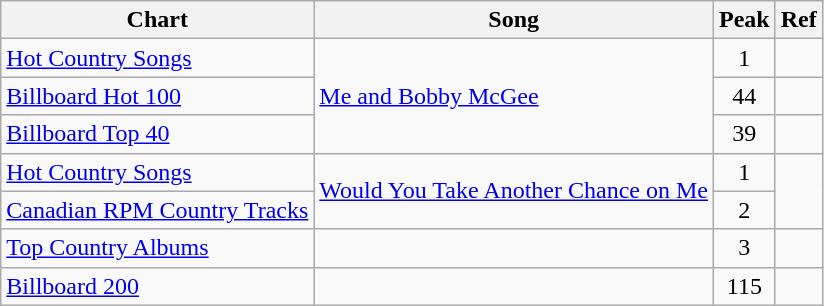<table class="wikitable">
<tr>
<th>Chart</th>
<th>Song</th>
<th>Peak</th>
<th>Ref</th>
</tr>
<tr>
<td><a href='#'>Hot Country Songs</a></td>
<td rowspan=3><a href='#'>Me and Bobby McGee</a></td>
<td align=center>1</td>
<td align=center></td>
</tr>
<tr>
<td><a href='#'>Billboard Hot 100</a></td>
<td align=center>44</td>
<td align=center></td>
</tr>
<tr>
<td><a href='#'>Billboard Top 40</a></td>
<td align=center>39</td>
<td align=center></td>
</tr>
<tr>
<td><a href='#'>Hot Country Songs</a></td>
<td rowspan=2><a href='#'>Would You Take Another Chance on Me</a></td>
<td align=center>1</td>
<td rowspan=2 align=center></td>
</tr>
<tr>
<td><a href='#'>Canadian RPM Country Tracks</a></td>
<td align=center>2</td>
</tr>
<tr>
<td><a href='#'>Top Country Albums</a></td>
<td></td>
<td align=center>3</td>
<td align=center></td>
</tr>
<tr>
<td><a href='#'>Billboard 200</a></td>
<td></td>
<td align=center>115</td>
<td align=center></td>
</tr>
</table>
